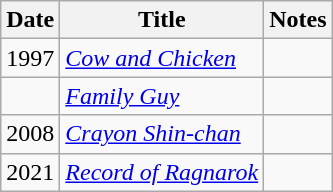<table class="wikitable sortable">
<tr>
<th>Date</th>
<th>Title</th>
<th>Notes</th>
</tr>
<tr>
<td>1997</td>
<td><em><a href='#'>Cow and Chicken</a></em></td>
<td></td>
</tr>
<tr>
<td></td>
<td><em><a href='#'>Family Guy</a></em></td>
<td></td>
</tr>
<tr>
<td>2008</td>
<td><em><a href='#'>Crayon Shin-chan</a></em></td>
<td></td>
</tr>
<tr>
<td>2021</td>
<td><em><a href='#'>Record of Ragnarok</a></em></td>
<td></td>
</tr>
</table>
